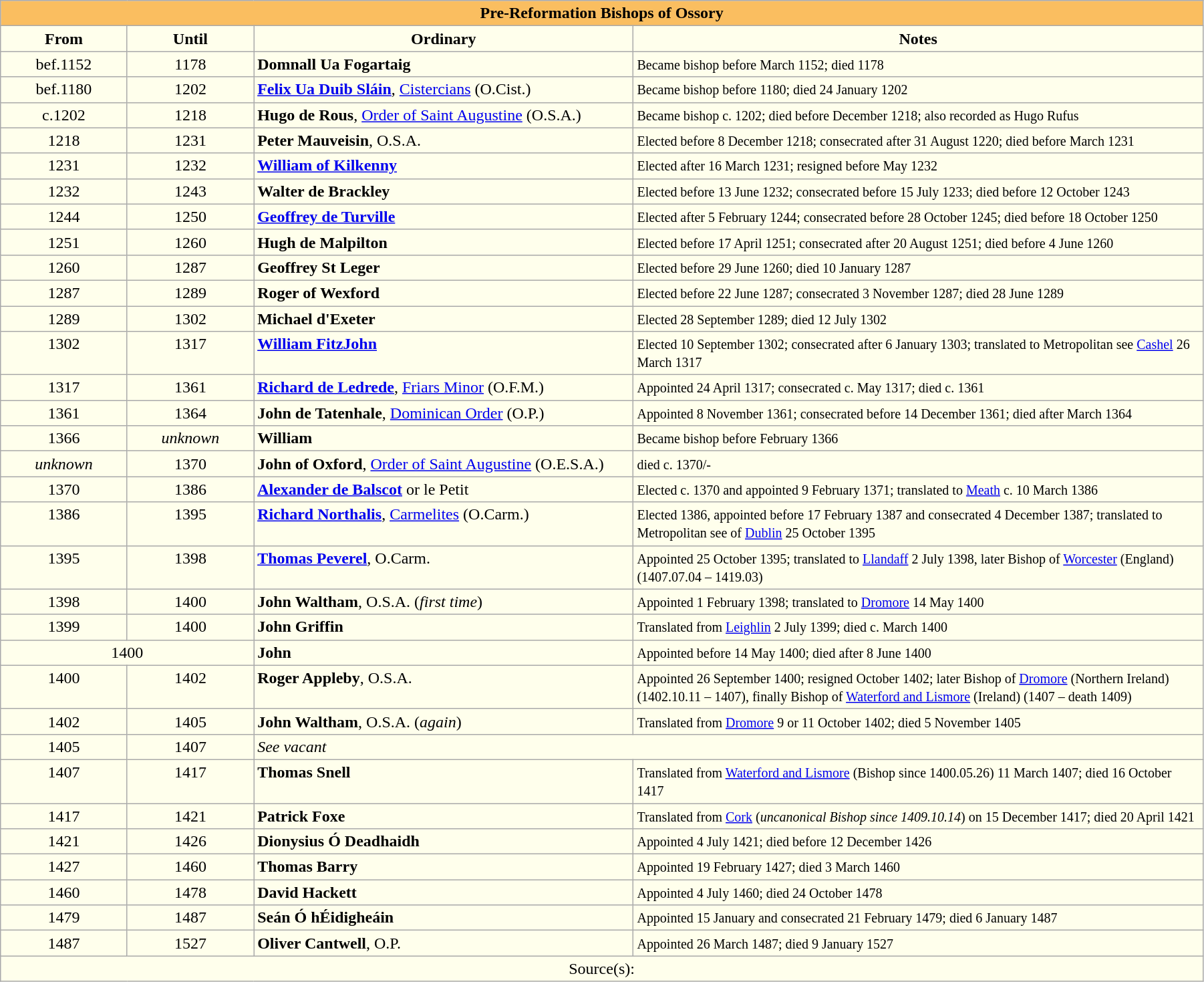<table class="wikitable" style="width:95%;" border="1" cellpadding="2">
<tr>
<th style="background-color:#FABE60" colspan="4">Pre-Reformation Bishops of Ossory</th>
</tr>
<tr align=center>
<th style="background-color:#ffffec" width="10%">From</th>
<th style="background-color:#ffffec" width="10%">Until</th>
<th style="background-color:#ffffec" width="30%">Ordinary</th>
<th style="background-color:#ffffec" width="45%">Notes</th>
</tr>
<tr valign=top bgcolor="#ffffec">
<td align=center>bef.1152</td>
<td align=center>1178</td>
<td><strong>Domnall Ua Fogartaig</strong></td>
<td><small>Became bishop before March 1152; died 1178</small></td>
</tr>
<tr valign=top bgcolor="#ffffec">
<td align=center>bef.1180</td>
<td align=center>1202</td>
<td><strong><a href='#'>Felix Ua Duib Sláin</a></strong>, <a href='#'>Cistercians</a> (O.Cist.)</td>
<td><small>Became bishop before 1180; died 24 January 1202</small></td>
</tr>
<tr valign=top bgcolor="#ffffec">
<td align=center>c.1202</td>
<td align=center>1218</td>
<td><strong>Hugo de Rous</strong>, <a href='#'>Order of Saint Augustine</a> (O.S.A.)</td>
<td><small>Became bishop c. 1202; died before December 1218; also recorded as Hugo Rufus</small></td>
</tr>
<tr valign=top bgcolor="#ffffec">
<td align=center>1218</td>
<td align=center>1231</td>
<td><strong>Peter Mauveisin</strong>, O.S.A.</td>
<td><small>Elected before 8 December 1218; consecrated after 31 August 1220; died before March 1231</small></td>
</tr>
<tr valign=top bgcolor="#ffffec">
<td align=center>1231</td>
<td align=center>1232</td>
<td><strong><a href='#'>William of Kilkenny</a></strong></td>
<td><small>Elected after 16 March 1231; resigned before May 1232</small></td>
</tr>
<tr valign=top bgcolor="#ffffec">
<td align=center>1232</td>
<td align=center>1243</td>
<td><strong>Walter de Brackley</strong></td>
<td><small>Elected before 13 June 1232; consecrated before 15 July 1233; died before 12 October 1243</small></td>
</tr>
<tr valign=top bgcolor="#ffffec">
<td align=center>1244</td>
<td align=center>1250</td>
<td><strong><a href='#'>Geoffrey de Turville</a></strong></td>
<td><small>Elected after 5 February 1244; consecrated before 28 October 1245; died before 18 October 1250</small></td>
</tr>
<tr valign=top bgcolor="#ffffec">
<td align=center>1251</td>
<td align=center>1260</td>
<td><strong>Hugh de Malpilton</strong></td>
<td><small>Elected before 17 April 1251; consecrated after 20 August 1251; died before 4 June 1260</small></td>
</tr>
<tr valign=top bgcolor="#ffffec">
<td align=center>1260</td>
<td align=center>1287</td>
<td><strong>Geoffrey St Leger</strong></td>
<td><small>Elected before 29 June 1260; died 10 January 1287</small></td>
</tr>
<tr valign=top bgcolor="#ffffec">
<td align=center>1287</td>
<td align=center>1289</td>
<td><strong>Roger of Wexford</strong></td>
<td><small>Elected before 22 June 1287; consecrated 3 November 1287; died 28 June 1289</small></td>
</tr>
<tr valign=top bgcolor="#ffffec">
<td align=center>1289</td>
<td align=center>1302</td>
<td><strong>Michael d'Exeter</strong></td>
<td><small>Elected 28 September 1289; died 12 July 1302</small></td>
</tr>
<tr valign=top bgcolor="#ffffec">
<td align=center>1302</td>
<td align=center>1317</td>
<td><strong><a href='#'>William FitzJohn</a></strong></td>
<td><small>Elected 10 September 1302; consecrated after 6 January 1303; translated to Metropolitan see <a href='#'>Cashel</a> 26 March 1317</small></td>
</tr>
<tr valign=top bgcolor="#ffffec">
<td align=center>1317</td>
<td align=center>1361</td>
<td><strong><a href='#'>Richard de Ledrede</a></strong>, <a href='#'>Friars Minor</a> (O.F.M.)</td>
<td><small>Appointed 24 April 1317; consecrated c. May 1317; died c. 1361</small></td>
</tr>
<tr valign=top bgcolor="#ffffec">
<td align=center>1361</td>
<td align=center>1364</td>
<td><strong>John de Tatenhale</strong>, <a href='#'>Dominican Order</a> (O.P.)</td>
<td><small>Appointed 8 November 1361; consecrated before 14 December 1361; died after March 1364</small></td>
</tr>
<tr valign=top bgcolor="#ffffec">
<td align=center>1366</td>
<td align=center><em>unknown</em></td>
<td><strong>William</strong></td>
<td><small>Became bishop before February 1366</small></td>
</tr>
<tr valign=top bgcolor="#ffffec">
<td align=center><em>unknown</em></td>
<td align=center>1370</td>
<td><strong>John of Oxford</strong>, <a href='#'>Order of Saint Augustine</a> (O.E.S.A.)</td>
<td><small>died c. 1370/-</small></td>
</tr>
<tr valign=top bgcolor="#ffffec">
<td align=center>1370</td>
<td align=center>1386</td>
<td><strong><a href='#'>Alexander de Balscot</a></strong> or le Petit</td>
<td><small>Elected c. 1370 and appointed 9 February 1371; translated to <a href='#'>Meath</a> c. 10 March 1386</small></td>
</tr>
<tr valign=top bgcolor="#ffffec">
<td align=center>1386</td>
<td align=center>1395</td>
<td><strong><a href='#'>Richard Northalis</a></strong>, <a href='#'>Carmelites</a> (O.Carm.)</td>
<td><small>Elected 1386, appointed before 17 February 1387 and consecrated 4 December 1387; translated to Metropolitan see of <a href='#'>Dublin</a> 25 October 1395</small></td>
</tr>
<tr valign=top bgcolor="#ffffec">
<td align=center>1395</td>
<td align=center>1398</td>
<td><strong><a href='#'>Thomas Peverel</a></strong>, O.Carm.</td>
<td><small>Appointed 25 October 1395; translated to <a href='#'>Llandaff</a> 2 July 1398, later Bishop of <a href='#'>Worcester</a> (England) (1407.07.04 – 1419.03)</small></td>
</tr>
<tr valign=top bgcolor="#ffffec">
<td align=center>1398</td>
<td align=center>1400</td>
<td><strong>John Waltham</strong>, O.S.A. (<em>first time</em>)</td>
<td><small>Appointed 1 February 1398; translated to <a href='#'>Dromore</a> 14 May 1400</small></td>
</tr>
<tr valign=top bgcolor="#ffffec">
<td align=center>1399</td>
<td align=center>1400</td>
<td><strong>John Griffin</strong></td>
<td><small>Translated from <a href='#'>Leighlin</a> 2 July 1399; died c. March 1400</small></td>
</tr>
<tr valign=top bgcolor="#ffffec">
<td colspan=2 align=center>1400</td>
<td><strong>John</strong></td>
<td><small>Appointed before 14 May 1400; died after 8 June 1400</small></td>
</tr>
<tr valign=top bgcolor="#ffffec">
<td align=center>1400</td>
<td align=center>1402</td>
<td><strong>Roger Appleby</strong>, O.S.A.</td>
<td><small>Appointed 26 September 1400; resigned October 1402; later Bishop of <a href='#'>Dromore</a> (Northern Ireland) (1402.10.11 – 1407), finally Bishop of <a href='#'>Waterford and Lismore</a> (Ireland) (1407 – death 1409)</small></td>
</tr>
<tr valign=top bgcolor="#ffffec">
<td align=center>1402</td>
<td align=center>1405</td>
<td><strong>John Waltham</strong>, O.S.A. (<em>again</em>)</td>
<td><small>Translated from <a href='#'>Dromore</a> 9 or 11 October 1402; died 5 November 1405</small></td>
</tr>
<tr valign=top bgcolor="#ffffec">
<td align=center>1405</td>
<td align=center>1407</td>
<td colspan=2><em>See vacant</em></td>
</tr>
<tr valign=top bgcolor="#ffffec">
<td align=center>1407</td>
<td align=center>1417</td>
<td><strong>Thomas Snell</strong></td>
<td><small>Translated from <a href='#'>Waterford and Lismore</a> (Bishop since 1400.05.26) 11 March 1407; died 16 October 1417</small></td>
</tr>
<tr valign=top bgcolor="#ffffec">
<td align=center>1417</td>
<td align=center>1421</td>
<td><strong>Patrick Foxe</strong></td>
<td><small>Translated from <a href='#'>Cork</a> (<em>uncanonical Bishop since 1409.10.14</em>) on 15 December 1417; died 20 April 1421</small></td>
</tr>
<tr valign=top bgcolor="#ffffec">
<td align=center>1421</td>
<td align=center>1426</td>
<td><strong>Dionysius Ó Deadhaidh</strong></td>
<td><small>Appointed 4 July 1421; died before 12 December 1426</small></td>
</tr>
<tr valign=top bgcolor="#ffffec">
<td align=center>1427</td>
<td align=center>1460</td>
<td><strong>Thomas Barry</strong></td>
<td><small>Appointed 19 February 1427; died 3 March 1460</small></td>
</tr>
<tr valign=top bgcolor="#ffffec">
<td align=center>1460</td>
<td align=center>1478</td>
<td><strong>David Hackett</strong></td>
<td><small>Appointed 4 July 1460; died 24 October 1478</small></td>
</tr>
<tr valign=top bgcolor="#ffffec">
<td align=center>1479</td>
<td align=center>1487</td>
<td><strong>Seán Ó hÉidigheáin</strong></td>
<td><small>Appointed 15 January and consecrated 21 February 1479; died 6 January 1487</small></td>
</tr>
<tr valign=top bgcolor="#ffffec">
<td align=center>1487</td>
<td align=center>1527</td>
<td><strong>Oliver Cantwell</strong>, O.P.</td>
<td><small>Appointed 26 March 1487; died 9 January 1527</small></td>
</tr>
<tr valign=top bgcolor="#ffffec">
<td align=center colspan="4">Source(s):</td>
</tr>
</table>
